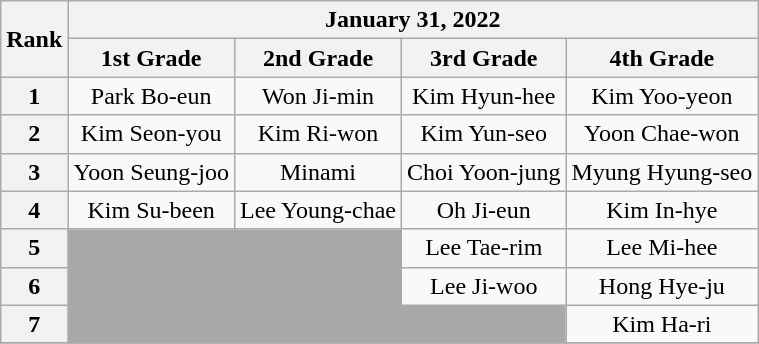<table class="wikitable sortable" style="text-align:center">
<tr>
<th rowspan="2">Rank</th>
<th colspan="4">January 31, 2022</th>
</tr>
<tr>
<th>1st Grade</th>
<th>2nd Grade</th>
<th>3rd Grade</th>
<th>4th Grade</th>
</tr>
<tr>
<th>1</th>
<td>Park Bo-eun</td>
<td>Won Ji-min</td>
<td>Kim Hyun-hee</td>
<td>Kim Yoo-yeon</td>
</tr>
<tr>
<th>2</th>
<td>Kim Seon-you</td>
<td>Kim Ri-won</td>
<td>Kim Yun-seo</td>
<td>Yoon Chae-won</td>
</tr>
<tr>
<th>3</th>
<td>Yoon Seung-joo</td>
<td>Minami</td>
<td>Choi Yoon-jung</td>
<td>Myung Hyung-seo</td>
</tr>
<tr>
<th>4</th>
<td>Kim Su-been</td>
<td>Lee Young-chae</td>
<td>Oh Ji-eun</td>
<td>Kim In-hye</td>
</tr>
<tr>
<th>5</th>
<td style="background:darkgray;"></td>
<td style="background:darkgray;"></td>
<td>Lee Tae-rim</td>
<td>Lee Mi-hee</td>
</tr>
<tr>
<th>6</th>
<td style="background:darkgray;"></td>
<td style="background:darkgray;"></td>
<td>Lee Ji-woo</td>
<td>Hong Hye-ju</td>
</tr>
<tr>
<th>7</th>
<td style="background:darkgray;"></td>
<td style="background:darkgray;"></td>
<td style="background:darkgray;"></td>
<td>Kim Ha-ri</td>
</tr>
<tr>
</tr>
</table>
